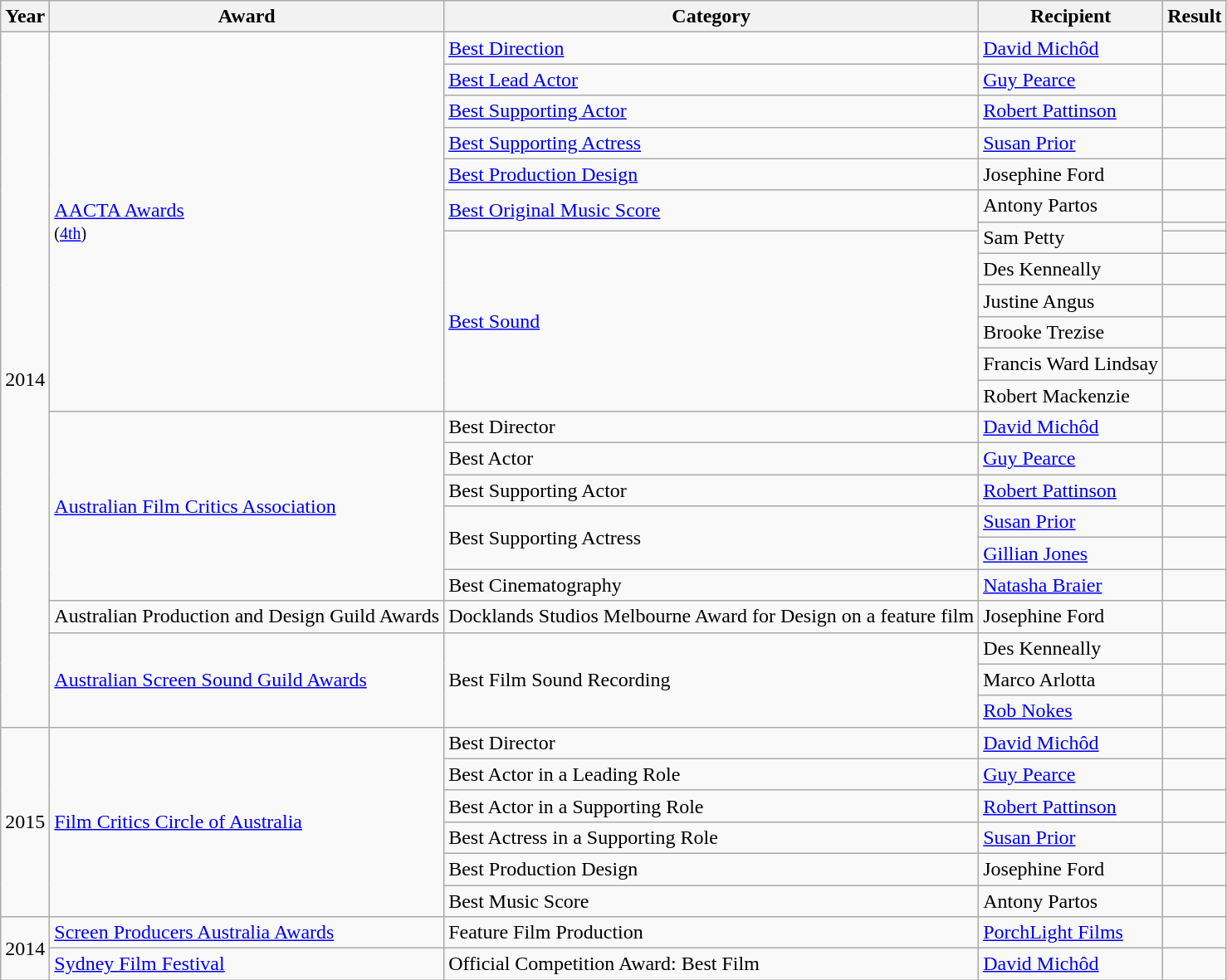<table class="wikitable sortable">
<tr>
<th>Year</th>
<th>Award</th>
<th>Category</th>
<th>Recipient</th>
<th>Result</th>
</tr>
<tr>
<td rowspan="23">2014</td>
<td rowspan="13"><a href='#'>AACTA Awards</a><br><small>(<a href='#'>4th</a>)</small></td>
<td><a href='#'>Best Direction</a></td>
<td><a href='#'>David Michôd</a></td>
<td></td>
</tr>
<tr>
<td><a href='#'>Best Lead Actor</a></td>
<td><a href='#'>Guy Pearce</a></td>
<td></td>
</tr>
<tr>
<td><a href='#'>Best Supporting Actor</a></td>
<td><a href='#'>Robert Pattinson</a></td>
<td></td>
</tr>
<tr>
<td><a href='#'>Best Supporting Actress</a></td>
<td><a href='#'>Susan Prior</a></td>
<td></td>
</tr>
<tr>
<td><a href='#'>Best Production Design</a></td>
<td>Josephine Ford</td>
<td></td>
</tr>
<tr>
<td rowspan="2"><a href='#'>Best Original Music Score</a></td>
<td>Antony Partos</td>
<td></td>
</tr>
<tr>
<td rowspan=2>Sam Petty</td>
<td></td>
</tr>
<tr>
<td rowspan="6"><a href='#'>Best Sound</a></td>
<td></td>
</tr>
<tr>
<td>Des Kenneally</td>
<td></td>
</tr>
<tr>
<td>Justine Angus</td>
<td></td>
</tr>
<tr>
<td>Brooke Trezise</td>
<td></td>
</tr>
<tr>
<td>Francis Ward Lindsay</td>
<td></td>
</tr>
<tr>
<td>Robert Mackenzie</td>
<td></td>
</tr>
<tr>
<td rowspan="6"><a href='#'>Australian Film Critics Association</a></td>
<td>Best Director</td>
<td><a href='#'>David Michôd</a></td>
<td></td>
</tr>
<tr>
<td>Best Actor</td>
<td><a href='#'>Guy Pearce</a></td>
<td></td>
</tr>
<tr>
<td>Best Supporting Actor</td>
<td><a href='#'>Robert Pattinson</a></td>
<td></td>
</tr>
<tr>
<td rowspan="2">Best Supporting Actress</td>
<td><a href='#'>Susan Prior</a></td>
<td></td>
</tr>
<tr>
<td><a href='#'>Gillian Jones</a></td>
<td></td>
</tr>
<tr>
<td>Best Cinematography</td>
<td><a href='#'>Natasha Braier</a></td>
<td></td>
</tr>
<tr>
<td>Australian Production and Design Guild Awards</td>
<td>Docklands Studios Melbourne Award for Design on a feature film</td>
<td>Josephine Ford</td>
<td></td>
</tr>
<tr>
<td rowspan="3"><a href='#'>Australian Screen Sound Guild Awards</a></td>
<td rowspan="3">Best Film Sound Recording</td>
<td>Des Kenneally</td>
<td></td>
</tr>
<tr>
<td>Marco Arlotta</td>
<td></td>
</tr>
<tr>
<td><a href='#'>Rob Nokes</a></td>
<td></td>
</tr>
<tr>
<td rowspan="6">2015</td>
<td rowspan="6"><a href='#'>Film Critics Circle of Australia</a></td>
<td>Best Director</td>
<td><a href='#'>David Michôd</a></td>
<td></td>
</tr>
<tr>
<td>Best Actor in a Leading Role</td>
<td><a href='#'>Guy Pearce</a></td>
<td></td>
</tr>
<tr>
<td>Best Actor in a Supporting Role</td>
<td><a href='#'>Robert Pattinson</a></td>
<td></td>
</tr>
<tr>
<td>Best Actress in a Supporting Role</td>
<td><a href='#'>Susan Prior</a></td>
<td></td>
</tr>
<tr>
<td>Best Production Design</td>
<td>Josephine Ford</td>
<td></td>
</tr>
<tr>
<td>Best Music Score</td>
<td>Antony Partos</td>
<td></td>
</tr>
<tr>
<td rowspan="2">2014</td>
<td><a href='#'>Screen Producers Australia Awards</a></td>
<td>Feature Film Production</td>
<td><a href='#'>PorchLight Films</a></td>
<td></td>
</tr>
<tr>
<td><a href='#'>Sydney Film Festival</a></td>
<td>Official Competition Award: Best Film</td>
<td><a href='#'>David Michôd</a></td>
<td></td>
</tr>
</table>
